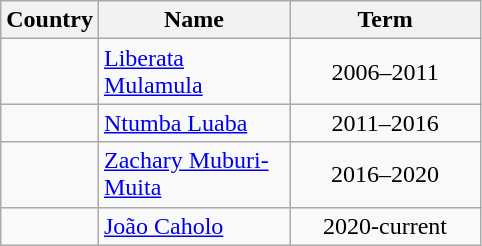<table class="wikitable">
<tr>
<th>Country</th>
<th style="width: 120px;">Name</th>
<th style="width: 120px;">Term</th>
</tr>
<tr>
<td></td>
<td><a href='#'>Liberata Mulamula</a></td>
<td align="center">2006–2011</td>
</tr>
<tr>
<td></td>
<td><a href='#'>Ntumba Luaba</a></td>
<td align="center">2011–2016</td>
</tr>
<tr>
<td></td>
<td><a href='#'>Zachary Muburi-Muita</a></td>
<td align="center">2016–2020</td>
</tr>
<tr>
<td></td>
<td><a href='#'>João Caholo</a></td>
<td align="center">2020-current</td>
</tr>
</table>
